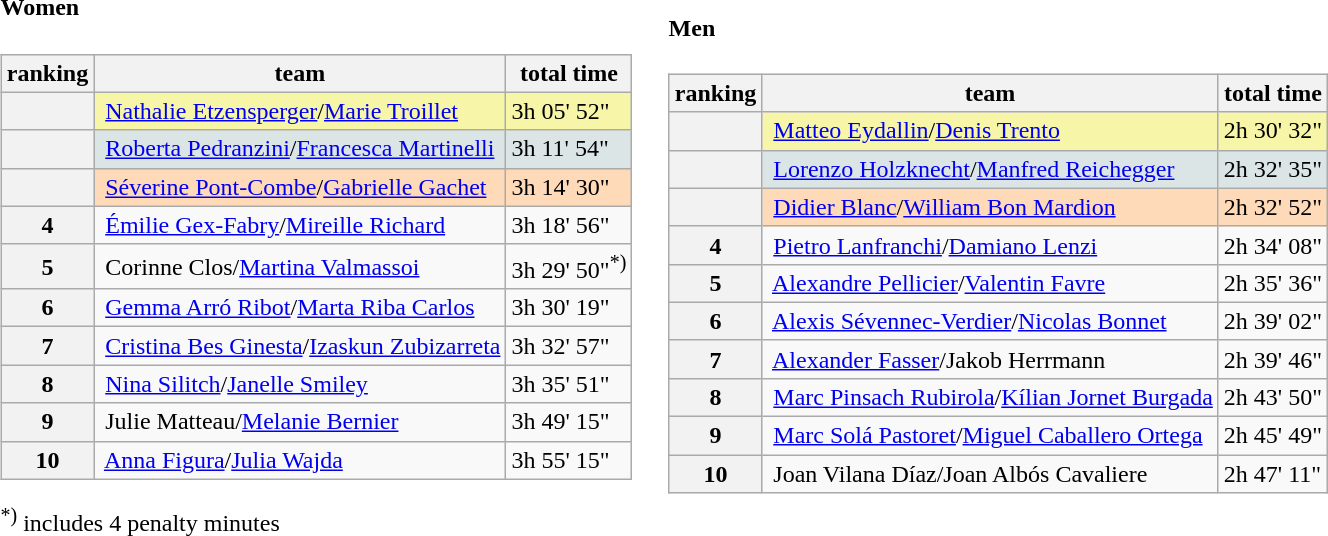<table>
<tr>
<td><br><h4>Women</h4><table class="wikitable">
<tr>
<th>ranking</th>
<th>team</th>
<th>total time</th>
</tr>
<tr>
<th bgcolor="gold"></th>
<td bgcolor="#F7F6A8"> <a href='#'>Nathalie Etzensperger</a>/<a href='#'>Marie Troillet</a></td>
<td bgcolor="#F7F6A8">3h 05' 52"</td>
</tr>
<tr>
<th bgcolor="silver"></th>
<td bgcolor="#DCE5E5"> <a href='#'>Roberta Pedranzini</a>/<a href='#'>Francesca Martinelli</a></td>
<td bgcolor="#DCE5E5">3h 11' 54"</td>
</tr>
<tr>
<th bgcolor="#cc9966"></th>
<td bgcolor="#FFDAB9"> <a href='#'>Séverine Pont-Combe</a>/<a href='#'>Gabrielle Gachet</a></td>
<td bgcolor="#FFDAB9">3h 14' 30"</td>
</tr>
<tr>
<th>4</th>
<td> <a href='#'>Émilie Gex-Fabry</a>/<a href='#'>Mireille Richard</a></td>
<td>3h 18' 56"</td>
</tr>
<tr>
<th>5</th>
<td> Corinne Clos/<a href='#'>Martina Valmassoi</a></td>
<td>3h 29' 50"<sup>*)</sup></td>
</tr>
<tr>
<th>6</th>
<td> <a href='#'>Gemma Arró Ribot</a>/<a href='#'>Marta Riba Carlos</a></td>
<td>3h 30' 19"</td>
</tr>
<tr>
<th>7</th>
<td> <a href='#'>Cristina Bes Ginesta</a>/<a href='#'>Izaskun Zubizarreta</a></td>
<td>3h 32' 57"</td>
</tr>
<tr>
<th>8</th>
<td> <a href='#'>Nina Silitch</a>/<a href='#'>Janelle Smiley</a></td>
<td>3h 35' 51"</td>
</tr>
<tr>
<th>9</th>
<td> Julie Matteau/<a href='#'>Melanie Bernier</a></td>
<td>3h 49' 15"</td>
</tr>
<tr>
<th>10</th>
<td> <a href='#'>Anna Figura</a>/<a href='#'>Julia Wajda</a></td>
<td>3h 55' 15"</td>
</tr>
</table>
<sup>*)</sup> includes 4 penalty minutes</td>
<td></td>
<td><br><h4>Men</h4><table class="wikitable">
<tr>
<th>ranking</th>
<th>team</th>
<th>total time</th>
</tr>
<tr>
<th bgcolor="gold"></th>
<td bgcolor="#F7F6A8"> <a href='#'>Matteo Eydallin</a>/<a href='#'>Denis Trento</a></td>
<td bgcolor="#F7F6A8">2h 30' 32"</td>
</tr>
<tr>
<th bgcolor="silver"></th>
<td bgcolor="#DCE5E5"> <a href='#'>Lorenzo Holzknecht</a>/<a href='#'>Manfred Reichegger</a></td>
<td bgcolor="#DCE5E5">2h 32' 35"</td>
</tr>
<tr>
<th bgcolor="#cc9966"></th>
<td bgcolor="#FFDAB9"> <a href='#'>Didier Blanc</a>/<a href='#'>William Bon Mardion</a></td>
<td bgcolor="#FFDAB9">2h 32' 52"</td>
</tr>
<tr>
<th>4</th>
<td> <a href='#'>Pietro Lanfranchi</a>/<a href='#'>Damiano Lenzi</a></td>
<td>2h 34' 08"</td>
</tr>
<tr>
<th>5</th>
<td> <a href='#'>Alexandre Pellicier</a>/<a href='#'>Valentin Favre</a></td>
<td>2h 35' 36"</td>
</tr>
<tr>
<th>6</th>
<td> <a href='#'>Alexis Sévennec-Verdier</a>/<a href='#'>Nicolas Bonnet</a></td>
<td>2h 39' 02"</td>
</tr>
<tr>
<th>7</th>
<td> <a href='#'>Alexander Fasser</a>/Jakob Herrmann</td>
<td>2h 39' 46"</td>
</tr>
<tr>
<th>8</th>
<td> <a href='#'>Marc Pinsach Rubirola</a>/<a href='#'>Kílian Jornet Burgada</a></td>
<td>2h 43' 50"</td>
</tr>
<tr>
<th>9</th>
<td> <a href='#'>Marc Solá Pastoret</a>/<a href='#'>Miguel Caballero Ortega</a></td>
<td>2h 45' 49"</td>
</tr>
<tr>
<th>10</th>
<td> Joan Vilana Díaz/Joan Albós Cavaliere</td>
<td>2h 47' 11"</td>
</tr>
</table>
</td>
</tr>
</table>
